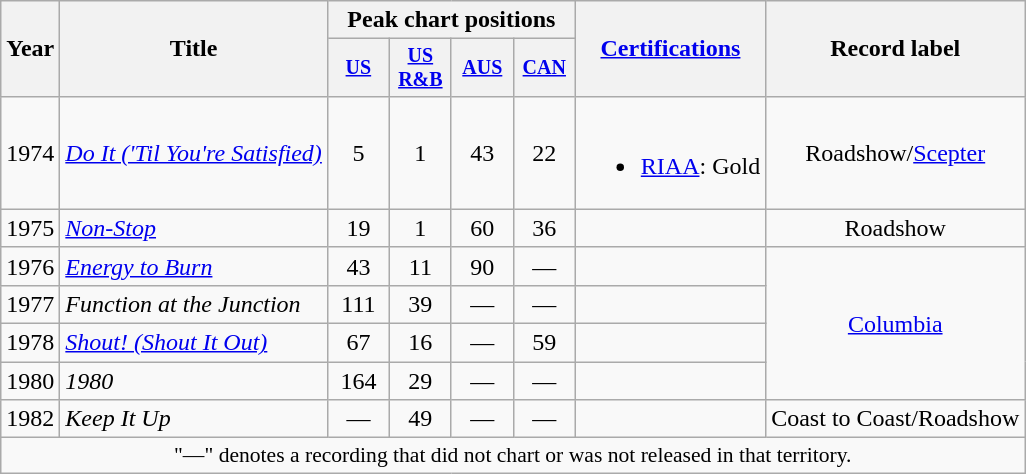<table class="wikitable" style="text-align:center;">
<tr>
<th rowspan="2">Year</th>
<th rowspan="2">Title</th>
<th colspan="4">Peak chart positions</th>
<th rowspan="2"><a href='#'>Certifications</a></th>
<th rowspan="2">Record label</th>
</tr>
<tr style="font-size:smaller;">
<th width="35"><a href='#'>US</a><br></th>
<th width="35"><a href='#'>US<br>R&B</a><br></th>
<th width="35"><a href='#'>AUS</a><br></th>
<th width="35"><a href='#'>CAN</a><br></th>
</tr>
<tr>
<td rowspan="1">1974</td>
<td align="left"><em><a href='#'>Do It ('Til You're Satisfied)</a></em></td>
<td>5</td>
<td>1</td>
<td>43</td>
<td>22</td>
<td align=left><br><ul><li><a href='#'>RIAA</a>: Gold</li></ul></td>
<td rowspan="1">Roadshow/<a href='#'>Scepter</a></td>
</tr>
<tr>
<td rowspan="1">1975</td>
<td align="left"><em><a href='#'>Non-Stop</a></em></td>
<td>19</td>
<td>1</td>
<td>60</td>
<td>36</td>
<td align=left></td>
<td rowspan="1">Roadshow</td>
</tr>
<tr>
<td rowspan="1">1976</td>
<td align="left"><em><a href='#'>Energy to Burn</a></em></td>
<td>43</td>
<td>11</td>
<td>90</td>
<td>—</td>
<td align=left></td>
<td rowspan="4"><a href='#'>Columbia</a></td>
</tr>
<tr>
<td rowspan="1">1977</td>
<td align="left"><em>Function at the Junction</em></td>
<td>111</td>
<td>39</td>
<td>—</td>
<td>—</td>
<td align=left></td>
</tr>
<tr>
<td rowspan="1">1978</td>
<td align="left"><em><a href='#'>Shout! (Shout It Out)</a></em></td>
<td>67</td>
<td>16</td>
<td>—</td>
<td>59</td>
<td align=left></td>
</tr>
<tr>
<td rowspan="1">1980</td>
<td align="left"><em>1980</em></td>
<td>164</td>
<td>29</td>
<td>—</td>
<td>—</td>
<td align=left></td>
</tr>
<tr>
<td rowspan="1">1982</td>
<td align="left"><em>Keep It Up</em></td>
<td>—</td>
<td>49</td>
<td>—</td>
<td>—</td>
<td align=left></td>
<td rowspan="1">Coast to Coast/Roadshow</td>
</tr>
<tr>
<td colspan="15" style="font-size:90%">"—" denotes a recording that did not chart or was not released in that territory.</td>
</tr>
</table>
